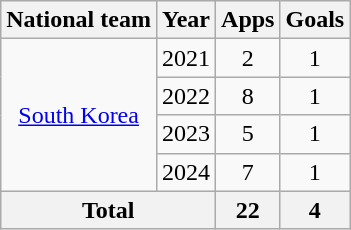<table class=wikitable style=text-align:center>
<tr>
<th>National team</th>
<th>Year</th>
<th>Apps</th>
<th>Goals</th>
</tr>
<tr>
<td rowspan="4"><a href='#'>South Korea</a></td>
<td>2021</td>
<td>2</td>
<td>1</td>
</tr>
<tr>
<td>2022</td>
<td>8</td>
<td>1</td>
</tr>
<tr>
<td>2023</td>
<td>5</td>
<td>1</td>
</tr>
<tr>
<td>2024</td>
<td>7</td>
<td>1</td>
</tr>
<tr>
<th colspan="2">Total</th>
<th>22</th>
<th>4</th>
</tr>
</table>
